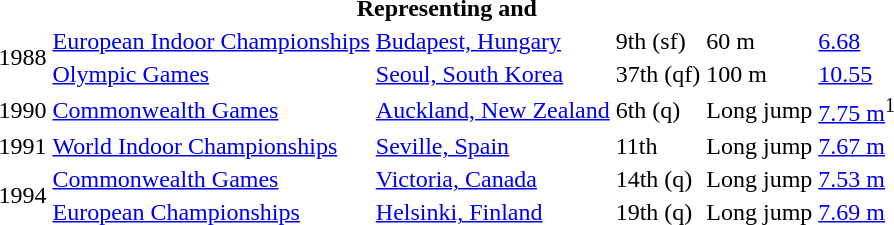<table>
<tr>
<th colspan="6">Representing  and </th>
</tr>
<tr>
<td rowspan=2>1988</td>
<td><a href='#'>European Indoor Championships</a></td>
<td><a href='#'>Budapest, Hungary</a></td>
<td>9th (sf)</td>
<td>60 m</td>
<td><a href='#'>6.68</a></td>
</tr>
<tr>
<td><a href='#'>Olympic Games</a></td>
<td><a href='#'>Seoul, South Korea</a></td>
<td>37th (qf)</td>
<td>100 m</td>
<td><a href='#'>10.55</a></td>
</tr>
<tr>
<td>1990</td>
<td><a href='#'>Commonwealth Games</a></td>
<td><a href='#'>Auckland, New Zealand</a></td>
<td>6th (q)</td>
<td>Long jump</td>
<td><a href='#'>7.75 m</a><sup>1</sup></td>
</tr>
<tr>
<td>1991</td>
<td><a href='#'>World Indoor Championships</a></td>
<td><a href='#'>Seville, Spain</a></td>
<td>11th</td>
<td>Long jump</td>
<td><a href='#'>7.67 m</a></td>
</tr>
<tr>
<td rowspan=2>1994</td>
<td><a href='#'>Commonwealth Games</a></td>
<td><a href='#'>Victoria, Canada</a></td>
<td>14th (q)</td>
<td>Long jump</td>
<td><a href='#'>7.53 m</a></td>
</tr>
<tr>
<td><a href='#'>European Championships</a></td>
<td><a href='#'>Helsinki, Finland</a></td>
<td>19th (q)</td>
<td>Long jump</td>
<td><a href='#'>7.69 m</a></td>
</tr>
</table>
